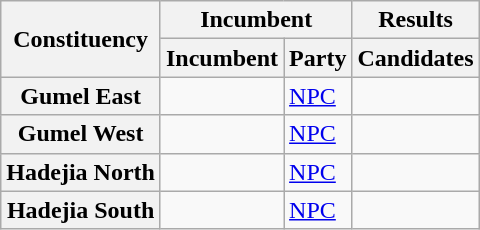<table class="wikitable sortable">
<tr>
<th rowspan="2">Constituency</th>
<th colspan="2">Incumbent</th>
<th>Results</th>
</tr>
<tr valign="bottom">
<th>Incumbent</th>
<th>Party</th>
<th>Candidates</th>
</tr>
<tr>
<th>Gumel East</th>
<td></td>
<td><a href='#'>NPC</a></td>
<td nowrap=""></td>
</tr>
<tr>
<th>Gumel West</th>
<td></td>
<td><a href='#'>NPC</a></td>
<td nowrap=""></td>
</tr>
<tr>
<th>Hadejia North</th>
<td></td>
<td><a href='#'>NPC</a></td>
<td nowrap=""></td>
</tr>
<tr>
<th>Hadejia South</th>
<td></td>
<td><a href='#'>NPC</a></td>
<td nowrap=""></td>
</tr>
</table>
